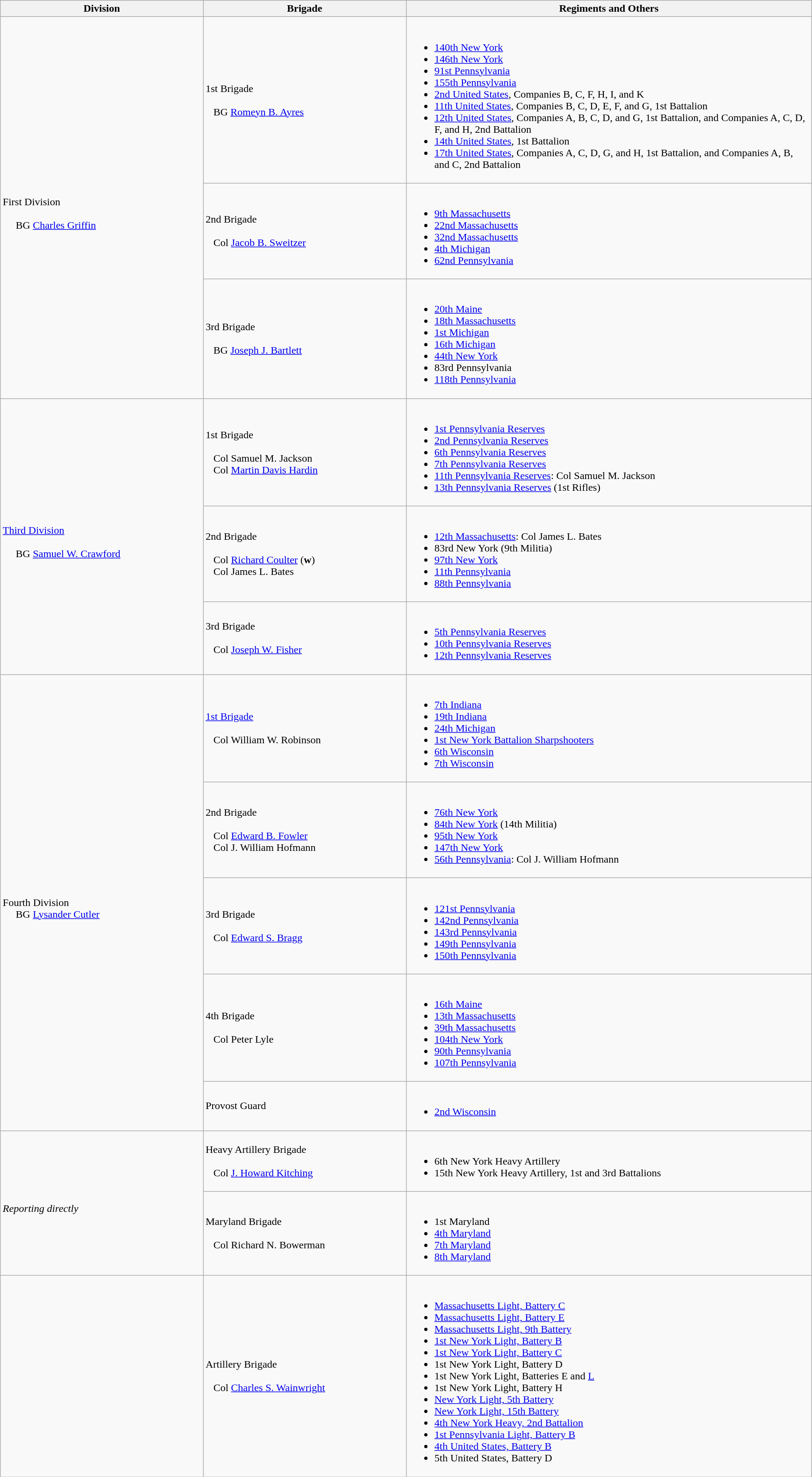<table class="wikitable">
<tr>
<th width=25%>Division</th>
<th width=25%>Brigade</th>
<th>Regiments and Others</th>
</tr>
<tr>
<td rowspan=3><br>First Division<br>
<br>    
BG <a href='#'>Charles Griffin</a></td>
<td>1st Brigade<br><br>  
BG <a href='#'>Romeyn B. Ayres</a></td>
<td><br><ul><li><a href='#'>140th New York</a></li><li><a href='#'>146th New York</a></li><li><a href='#'>91st Pennsylvania</a></li><li><a href='#'>155th Pennsylvania</a></li><li><a href='#'>2nd United States</a>, Companies B, C, F, H, I, and K</li><li><a href='#'>11th United States</a>, Companies B, C, D, E, F, and G, 1st Battalion</li><li><a href='#'>12th United States</a>, Companies A, B, C, D, and G, 1st Battalion, and Companies A, C, D, F, and H, 2nd Battalion</li><li><a href='#'>14th United States</a>, 1st Battalion</li><li><a href='#'>17th United States</a>, Companies A, C, D, G, and H, 1st Battalion, and Companies A, B, and C, 2nd Battalion</li></ul></td>
</tr>
<tr>
<td>2nd Brigade<br><br>  
Col <a href='#'>Jacob B. Sweitzer</a></td>
<td><br><ul><li><a href='#'>9th Massachusetts</a></li><li><a href='#'>22nd Massachusetts</a></li><li><a href='#'>32nd Massachusetts</a></li><li><a href='#'>4th Michigan</a></li><li><a href='#'>62nd Pennsylvania</a></li></ul></td>
</tr>
<tr>
<td>3rd Brigade<br><br>  
BG <a href='#'>Joseph J. Bartlett</a></td>
<td><br><ul><li><a href='#'>20th Maine</a></li><li><a href='#'>18th Massachusetts</a></li><li><a href='#'>1st Michigan</a></li><li><a href='#'>16th Michigan</a></li><li><a href='#'>44th New York</a></li><li>83rd Pennsylvania</li><li><a href='#'>118th Pennsylvania</a></li></ul></td>
</tr>
<tr>
<td rowspan=3><br><a href='#'>Third Division</a><br>
<br>    
BG <a href='#'>Samuel W. Crawford</a></td>
<td>1st Brigade<br><br>  
Col Samuel M. Jackson
<br>  
Col <a href='#'>Martin Davis Hardin</a></td>
<td><br><ul><li><a href='#'>1st Pennsylvania Reserves</a></li><li><a href='#'>2nd Pennsylvania Reserves</a></li><li><a href='#'>6th Pennsylvania Reserves</a></li><li><a href='#'>7th Pennsylvania Reserves</a></li><li><a href='#'>11th Pennsylvania Reserves</a>: Col Samuel M. Jackson</li><li><a href='#'>13th Pennsylvania Reserves</a> (1st Rifles)</li></ul></td>
</tr>
<tr>
<td>2nd Brigade<br><br>  
Col <a href='#'>Richard Coulter</a> (<strong>w</strong>)
<br>  
Col James L. Bates</td>
<td><br><ul><li><a href='#'>12th Massachusetts</a>: Col James L. Bates</li><li>83rd New York (9th Militia)</li><li><a href='#'>97th New York</a></li><li><a href='#'>11th Pennsylvania</a></li><li><a href='#'>88th Pennsylvania</a></li></ul></td>
</tr>
<tr>
<td>3rd Brigade<br><br>  
Col <a href='#'>Joseph W. Fisher</a></td>
<td><br><ul><li><a href='#'>5th Pennsylvania Reserves</a></li><li><a href='#'>10th Pennsylvania Reserves</a></li><li><a href='#'>12th Pennsylvania Reserves</a></li></ul></td>
</tr>
<tr>
<td rowspan=5><br>Fourth Division
<br>    
BG <a href='#'>Lysander Cutler</a></td>
<td><a href='#'>1st Brigade</a><br><br>  
Col William W. Robinson</td>
<td><br><ul><li><a href='#'>7th Indiana</a></li><li><a href='#'>19th Indiana</a></li><li><a href='#'>24th Michigan</a></li><li><a href='#'>1st New York Battalion Sharpshooters</a></li><li><a href='#'>6th Wisconsin</a></li><li><a href='#'>7th Wisconsin</a></li></ul></td>
</tr>
<tr>
<td>2nd Brigade<br><br>  
Col <a href='#'>Edward B. Fowler</a>
<br>  
Col J. William Hofmann</td>
<td><br><ul><li><a href='#'>76th New York</a></li><li><a href='#'>84th New York</a> (14th Militia)</li><li><a href='#'>95th New York</a></li><li><a href='#'>147th New York</a></li><li><a href='#'>56th Pennsylvania</a>: Col J. William Hofmann</li></ul></td>
</tr>
<tr>
<td>3rd Brigade<br><br>  
Col <a href='#'>Edward S. Bragg</a></td>
<td><br><ul><li><a href='#'>121st Pennsylvania</a></li><li><a href='#'>142nd Pennsylvania</a></li><li><a href='#'>143rd Pennsylvania</a></li><li><a href='#'>149th Pennsylvania</a></li><li><a href='#'>150th Pennsylvania</a></li></ul></td>
</tr>
<tr>
<td>4th Brigade<br><br>  
Col Peter Lyle</td>
<td><br><ul><li><a href='#'>16th Maine</a></li><li><a href='#'>13th Massachusetts</a></li><li><a href='#'>39th Massachusetts</a></li><li><a href='#'>104th New York</a></li><li><a href='#'>90th Pennsylvania</a></li><li><a href='#'>107th Pennsylvania</a></li></ul></td>
</tr>
<tr>
<td>Provost Guard</td>
<td><br><ul><li><a href='#'>2nd Wisconsin</a></li></ul></td>
</tr>
<tr>
<td rowspan=2><br><em>Reporting directly</em></td>
<td>Heavy Artillery Brigade<br><br>  
Col <a href='#'>J. Howard Kitching</a></td>
<td><br><ul><li>6th New York Heavy Artillery</li><li>15th New York Heavy Artillery, 1st and 3rd Battalions</li></ul></td>
</tr>
<tr>
<td>Maryland Brigade<br><br>  
Col Richard N. Bowerman</td>
<td><br><ul><li>1st Maryland</li><li><a href='#'>4th Maryland</a></li><li><a href='#'>7th Maryland</a></li><li><a href='#'>8th Maryland</a></li></ul></td>
</tr>
<tr>
<td></td>
<td>Artillery Brigade<br><br>  
Col <a href='#'>Charles S. Wainwright</a></td>
<td><br><ul><li><a href='#'>Massachusetts Light, Battery C</a></li><li><a href='#'>Massachusetts Light, Battery E</a></li><li><a href='#'>Massachusetts Light, 9th Battery</a></li><li><a href='#'>1st New York Light, Battery B</a></li><li><a href='#'>1st New York Light, Battery C</a></li><li>1st New York Light, Battery D</li><li>1st New York Light, Batteries E and <a href='#'>L</a></li><li>1st New York Light, Battery H</li><li><a href='#'>New York Light, 5th Battery</a></li><li><a href='#'>New York Light, 15th Battery</a></li><li><a href='#'>4th New York Heavy, 2nd Battalion</a></li><li><a href='#'>1st Pennsylvania Light, Battery B</a></li><li><a href='#'>4th United States, Battery B</a></li><li>5th United States, Battery D</li></ul></td>
</tr>
</table>
